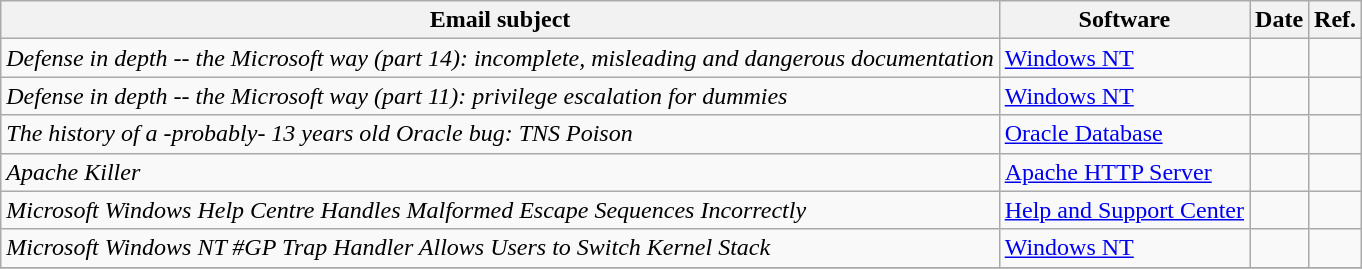<table class="wikitable" border="1">
<tr>
<th>Email subject</th>
<th>Software</th>
<th>Date</th>
<th>Ref.</th>
</tr>
<tr>
<td><em>Defense in depth -- the Microsoft way (part 14): incomplete, misleading and dangerous documentation</em></td>
<td><a href='#'>Windows NT</a></td>
<td align="center"></td>
<td align="center"></td>
</tr>
<tr>
<td><em>Defense in depth -- the Microsoft way (part 11): privilege escalation for dummies</em></td>
<td><a href='#'>Windows NT</a></td>
<td align="center"></td>
<td align="center"></td>
</tr>
<tr>
<td><em>The history of a -probably- 13 years old Oracle bug: TNS Poison</em></td>
<td><a href='#'>Oracle Database</a></td>
<td align="center"></td>
<td align="center"></td>
</tr>
<tr>
<td><em>Apache Killer</em></td>
<td><a href='#'>Apache HTTP Server</a></td>
<td align="center"></td>
<td align="center"></td>
</tr>
<tr>
<td><em>Microsoft Windows Help Centre Handles Malformed Escape Sequences Incorrectly</em></td>
<td><a href='#'>Help and Support Center</a></td>
<td align="center"></td>
<td align="center"></td>
</tr>
<tr>
<td><em>Microsoft Windows NT #GP Trap Handler Allows Users to Switch Kernel Stack</em></td>
<td><a href='#'>Windows NT</a></td>
<td align="center"></td>
<td align="center"></td>
</tr>
<tr>
</tr>
</table>
